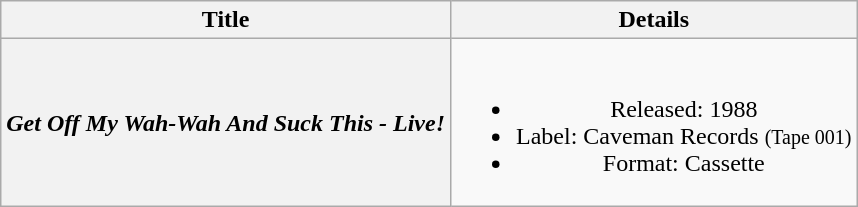<table class="wikitable plainrowheaders" style="text-align:center;" border="1">
<tr>
<th>Title</th>
<th>Details</th>
</tr>
<tr>
<th scope="row"><em>Get Off My Wah-Wah And Suck This - Live!</em></th>
<td><br><ul><li>Released: 1988</li><li>Label: Caveman Records <small>(Tape 001)</small></li><li>Format: Cassette</li></ul></td>
</tr>
</table>
